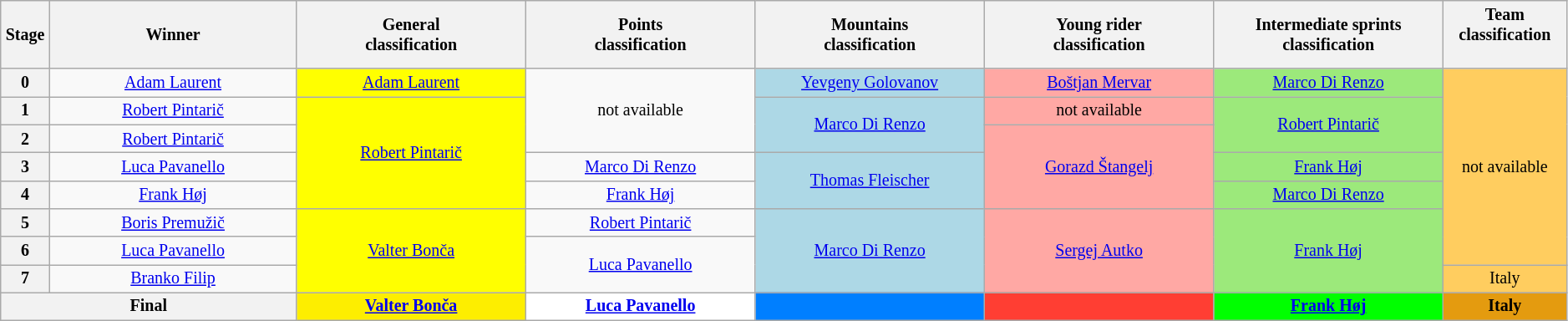<table class="wikitable" style="text-align: center; font-size:smaller;">
<tr>
<th style="width:1%;">Stage</th>
<th style="width:14%;">Winner</th>
<th style="width:13%;">General<br>classification<br></th>
<th style="width:13%;">Points<br>classification<br></th>
<th style="width:13%;">Mountains<br>classification<br></th>
<th style="width:13%;">Young rider<br>classification<br></th>
<th style="width:13%;">Intermediate sprints<br>classification<br></th>
<th style="width:7%;">Team<br>classification<br><br></th>
</tr>
<tr>
<th>0</th>
<td><a href='#'>Adam Laurent</a></td>
<td style="background:yellow;"><a href='#'>Adam Laurent</a></td>
<td rowspan=3>not available</td>
<td style="background:lightblue;"><a href='#'>Yevgeny Golovanov</a></td>
<td style="background:#FFA8A4;"><a href='#'>Boštjan Mervar</a></td>
<td style="background:#9CE97B;"><a href='#'>Marco Di Renzo</a></td>
<td style="background:#FFCD5F;" rowspan=7>not available</td>
</tr>
<tr>
<th>1</th>
<td><a href='#'>Robert Pintarič</a></td>
<td style="background:yellow;" rowspan=4><a href='#'>Robert Pintarič</a></td>
<td style="background:lightblue;" rowspan=2><a href='#'>Marco Di Renzo</a></td>
<td style="background:#FFA8A4;">not available</td>
<td style="background:#9CE97B;" rowspan=2><a href='#'>Robert Pintarič</a></td>
</tr>
<tr>
<th>2</th>
<td><a href='#'>Robert Pintarič</a></td>
<td style="background:#FFA8A4;" rowspan=3><a href='#'>Gorazd Štangelj</a></td>
</tr>
<tr>
<th>3</th>
<td><a href='#'>Luca Pavanello</a></td>
<td><a href='#'>Marco Di Renzo</a></td>
<td style="background:lightblue;" rowspan=2><a href='#'>Thomas Fleischer</a></td>
<td style="background:#9CE97B;"><a href='#'>Frank Høj</a></td>
</tr>
<tr>
<th>4</th>
<td><a href='#'>Frank Høj</a></td>
<td><a href='#'>Frank Høj</a></td>
<td style="background:#9CE97B;"><a href='#'>Marco Di Renzo</a></td>
</tr>
<tr>
<th>5</th>
<td><a href='#'>Boris Premužič</a></td>
<td style="background:yellow;" rowspan=3><a href='#'>Valter Bonča</a></td>
<td><a href='#'>Robert Pintarič</a></td>
<td style="background:lightblue;" rowspan=3><a href='#'>Marco Di Renzo</a></td>
<td style="background:#FFA8A4;" rowspan=3><a href='#'>Sergej Autko</a></td>
<td style="background:#9CE97B;" rowspan=3><a href='#'>Frank Høj</a></td>
</tr>
<tr>
<th>6</th>
<td><a href='#'>Luca Pavanello</a></td>
<td rowspan=2><a href='#'>Luca Pavanello</a></td>
</tr>
<tr>
<th>7</th>
<td><a href='#'>Branko Filip</a></td>
<td style="background:#FFCD5F;">Italy</td>
</tr>
<tr>
<th colspan=2><strong>Final</strong></th>
<th style="background:#FDEE00;"><a href='#'>Valter Bonča</a></th>
<th style="background:white;"><a href='#'>Luca Pavanello</a></th>
<th style="background:#007FFF;"></th>
<th style="background:#FF3E33;"></th>
<th style="background:#00FF00;"><a href='#'>Frank Høj</a></th>
<th style="background:#E49B0F;">Italy</th>
</tr>
</table>
